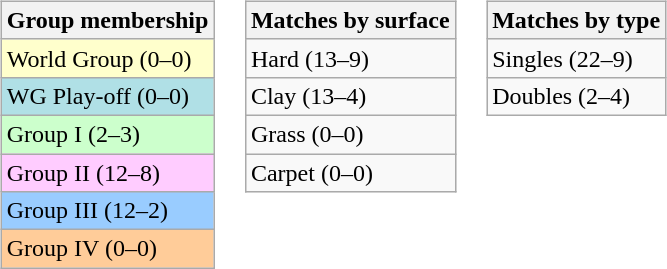<table>
<tr valign=top>
<td><br><table class=wikitable>
<tr>
<th>Group membership</th>
</tr>
<tr style="background:#ffc;">
<td>World Group (0–0)</td>
</tr>
<tr style="background:#B0E0E6;">
<td>WG Play-off (0–0)</td>
</tr>
<tr style="background:#cfc;">
<td>Group I (2–3)</td>
</tr>
<tr style="background:#fcf;">
<td>Group II (12–8)</td>
</tr>
<tr style="background:#9cf;">
<td>Group III (12–2)</td>
</tr>
<tr style="background:#fc9;">
<td>Group IV (0–0)</td>
</tr>
</table>
</td>
<td><br><table class=wikitable>
<tr>
<th>Matches by surface</th>
</tr>
<tr>
<td>Hard (13–9)</td>
</tr>
<tr>
<td>Clay (13–4)</td>
</tr>
<tr>
<td>Grass (0–0)</td>
</tr>
<tr>
<td>Carpet (0–0)</td>
</tr>
</table>
</td>
<td><br><table class=wikitable>
<tr>
<th>Matches by type</th>
</tr>
<tr>
<td>Singles (22–9)</td>
</tr>
<tr>
<td>Doubles (2–4)</td>
</tr>
</table>
</td>
</tr>
</table>
